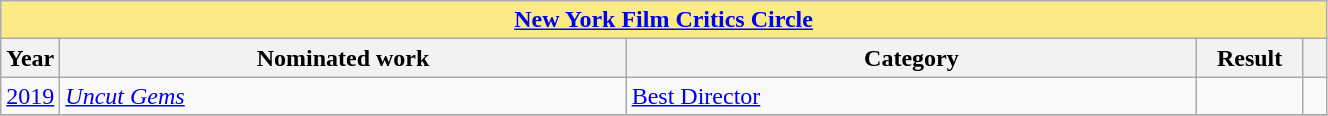<table width="70%" class="wikitable sortable">
<tr>
<th colspan="5" style="background:#FAEB86;" align="center"><a href='#'>New York Film Critics Circle</a></th>
</tr>
<tr>
<th scope="col" style="width:1em;">Year</th>
<th scope="col" style="width:39em;">Nominated work</th>
<th scope="col" style="width:40em;">Category</th>
<th scope="col" style="width:5em;">Result</th>
<th scope="col" style="width:1em;" class="unsortable"></th>
</tr>
<tr>
<td><a href='#'>2019</a></td>
<td><em><a href='#'>Uncut Gems</a></em></td>
<td><a href='#'>Best Director</a></td>
<td></td>
<td></td>
</tr>
<tr>
</tr>
</table>
